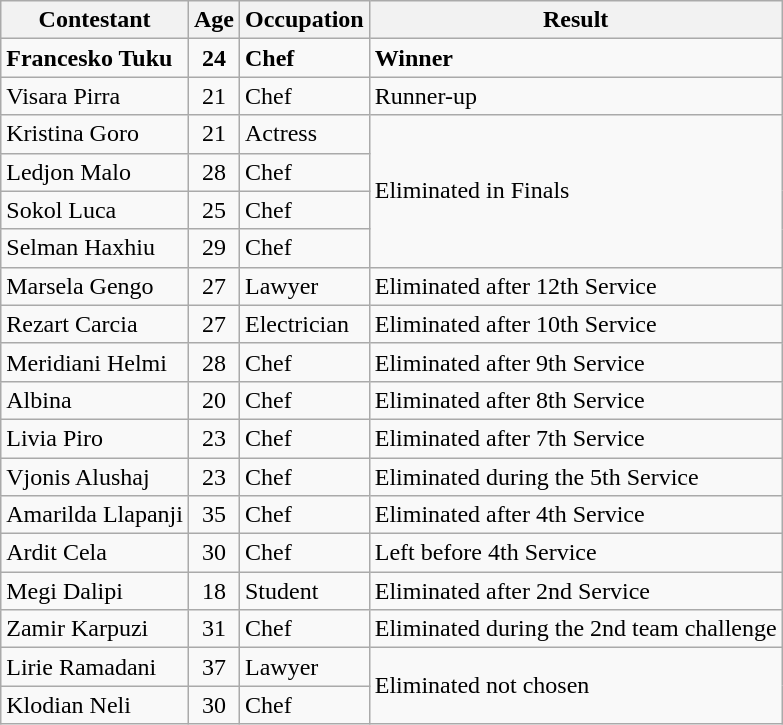<table class="wikitable sortable plainrowheaders" "style=text-align:center">
<tr>
<th scope="col">Contestant</th>
<th scope="col">Age</th>
<th scope="col">Occupation</th>
<th scope="col">Result</th>
</tr>
<tr>
<td scope="row"><strong>Francesko Tuku</strong></td>
<td style="text-align:center;"><strong>24</strong></td>
<td><strong>Chef</strong></td>
<td><strong>Winner</strong></td>
</tr>
<tr>
<td scope="row">Visara Pirra</td>
<td style="text-align:center;">21</td>
<td>Chef</td>
<td>Runner-up</td>
</tr>
<tr>
<td scope="row">Kristina Goro</td>
<td style="text-align:center;">21</td>
<td>Actress</td>
<td rowspan="4">Eliminated in Finals</td>
</tr>
<tr>
<td scope="row">Ledjon Malo</td>
<td style="text-align:center;">28</td>
<td>Chef</td>
</tr>
<tr>
<td scope="row">Sokol Luca</td>
<td style="text-align:center;">25</td>
<td>Chef</td>
</tr>
<tr>
<td scope="row">Selman Haxhiu</td>
<td style="text-align:center;">29</td>
<td>Chef</td>
</tr>
<tr>
<td scope="row">Marsela Gengo</td>
<td style="text-align:center;">27</td>
<td>Lawyer</td>
<td>Eliminated after 12th Service</td>
</tr>
<tr>
<td scope="row">Rezart Carcia</td>
<td style="text-align:center;">27</td>
<td>Electrician</td>
<td>Eliminated after 10th Service</td>
</tr>
<tr>
<td scope="row">Meridiani Helmi</td>
<td style="text-align:center;">28</td>
<td>Chef</td>
<td>Eliminated after 9th Service</td>
</tr>
<tr>
<td scope="row">Albina</td>
<td style="text-align:center;">20</td>
<td>Chef</td>
<td>Eliminated after 8th Service</td>
</tr>
<tr>
<td scope="row">Livia Piro</td>
<td style="text-align:center;">23</td>
<td>Chef</td>
<td>Eliminated after 7th Service</td>
</tr>
<tr>
<td scope="row">Vjonis Alushaj</td>
<td style="text-align:center;">23</td>
<td>Chef</td>
<td>Eliminated during the 5th Service</td>
</tr>
<tr>
<td scope="row">Amarilda Llapanji</td>
<td style="text-align:center;">35</td>
<td>Chef</td>
<td>Eliminated after 4th Service</td>
</tr>
<tr>
<td scope="row">Ardit Cela</td>
<td style="text-align:center;">30</td>
<td>Chef</td>
<td>Left before 4th Service</td>
</tr>
<tr>
<td scope="row">Megi Dalipi</td>
<td style="text-align:center;">18</td>
<td>Student</td>
<td>Eliminated after 2nd Service</td>
</tr>
<tr>
<td scope="row">Zamir Karpuzi</td>
<td style="text-align:center;">31</td>
<td>Chef</td>
<td>Eliminated during the 2nd team challenge</td>
</tr>
<tr>
<td scope="row">Lirie Ramadani</td>
<td style="text-align:center;">37</td>
<td>Lawyer</td>
<td rowspan="2">Eliminated not chosen</td>
</tr>
<tr>
<td scope="row">Klodian Neli</td>
<td style="text-align:center;">30</td>
<td>Chef</td>
</tr>
</table>
